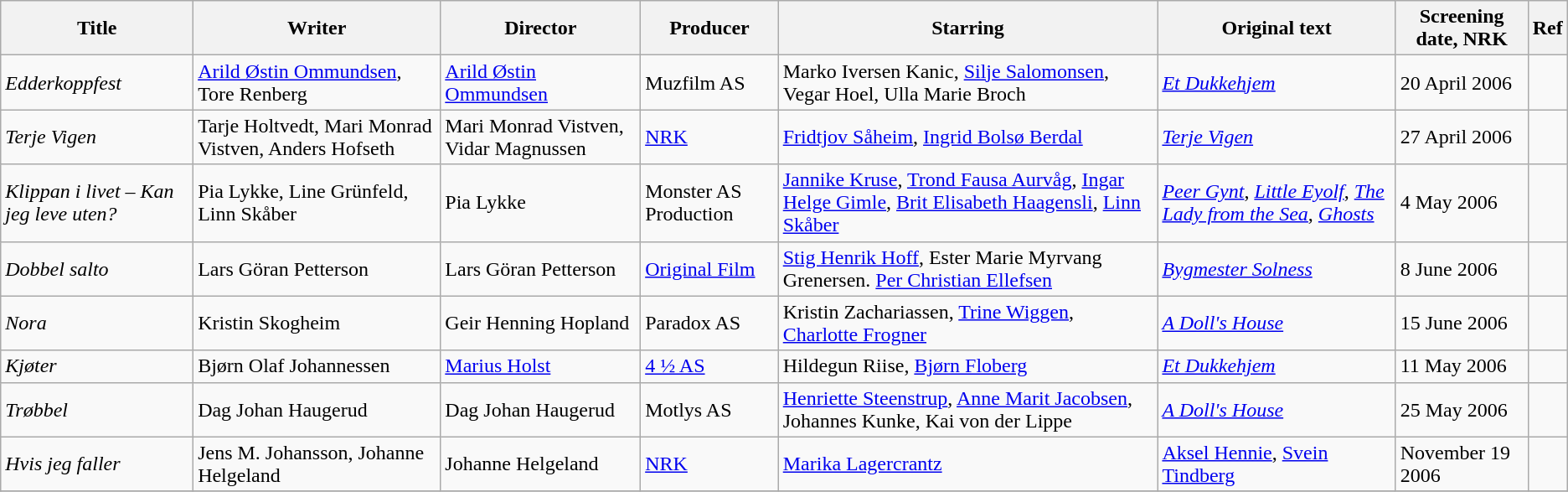<table class="wikitable">
<tr>
<th>Title</th>
<th>Writer</th>
<th>Director</th>
<th>Producer</th>
<th>Starring</th>
<th>Original text</th>
<th>Screening date, NRK</th>
<th>Ref</th>
</tr>
<tr>
<td><em>Edderkoppfest</em></td>
<td><a href='#'>Arild Østin Ommundsen</a>, Tore Renberg</td>
<td><a href='#'>Arild Østin Ommundsen</a></td>
<td>Muzfilm AS</td>
<td>Marko Iversen Kanic, <a href='#'>Silje Salomonsen</a>, Vegar Hoel, Ulla Marie Broch</td>
<td><em><a href='#'>Et Dukkehjem</a></em></td>
<td>20 April 2006</td>
<td></td>
</tr>
<tr>
<td><em>Terje Vigen</em></td>
<td>Tarje Holtvedt, Mari Monrad Vistven, Anders Hofseth</td>
<td>Mari Monrad Vistven, Vidar Magnussen</td>
<td><a href='#'>NRK</a></td>
<td><a href='#'>Fridtjov Såheim</a>, <a href='#'>Ingrid Bolsø Berdal</a></td>
<td><em><a href='#'>Terje Vigen</a></em></td>
<td>27 April 2006</td>
<td></td>
</tr>
<tr>
<td><em>Klippan i livet – Kan jeg leve uten?</em></td>
<td>Pia Lykke, Line Grünfeld, Linn Skåber</td>
<td>Pia Lykke</td>
<td>Monster AS Production</td>
<td><a href='#'>Jannike Kruse</a>, <a href='#'>Trond Fausa Aurvåg</a>, <a href='#'>Ingar Helge Gimle</a>, <a href='#'>Brit Elisabeth Haagensli</a>, <a href='#'>Linn Skåber</a></td>
<td><em><a href='#'>Peer Gynt</a></em>, <em><a href='#'>Little Eyolf</a></em>, <em><a href='#'>The Lady from the Sea</a></em>, <em><a href='#'>Ghosts</a></em></td>
<td>4 May 2006</td>
<td></td>
</tr>
<tr>
<td><em>Dobbel salto</em></td>
<td>Lars Göran Petterson</td>
<td>Lars Göran Petterson</td>
<td><a href='#'>Original Film</a></td>
<td><a href='#'>Stig Henrik Hoff</a>, Ester Marie Myrvang Grenersen. <a href='#'>Per Christian Ellefsen</a></td>
<td><em><a href='#'>Bygmester Solness</a></em></td>
<td>8 June 2006</td>
<td></td>
</tr>
<tr>
<td><em>Nora</em></td>
<td>Kristin Skogheim</td>
<td>Geir Henning Hopland</td>
<td>Paradox AS</td>
<td>Kristin Zachariassen, <a href='#'>Trine Wiggen</a>, <a href='#'>Charlotte Frogner</a></td>
<td><em><a href='#'>A Doll's House</a></em></td>
<td>15 June 2006</td>
<td></td>
</tr>
<tr>
<td><em>Kjøter</em></td>
<td>Bjørn Olaf Johannessen</td>
<td><a href='#'>Marius Holst</a></td>
<td><a href='#'>4 ½ AS</a></td>
<td>Hildegun Riise, <a href='#'>Bjørn Floberg</a></td>
<td><em><a href='#'>Et Dukkehjem</a></em></td>
<td>11 May 2006</td>
<td></td>
</tr>
<tr>
<td><em>Trøbbel</em></td>
<td>Dag Johan Haugerud</td>
<td>Dag Johan Haugerud</td>
<td>Motlys AS</td>
<td><a href='#'>Henriette Steenstrup</a>, <a href='#'>Anne Marit Jacobsen</a>, Johannes Kunke, Kai von der Lippe</td>
<td><em><a href='#'>A Doll's House</a></em></td>
<td>25 May 2006</td>
<td></td>
</tr>
<tr>
<td><em>Hvis jeg faller</em></td>
<td>Jens M. Johansson, Johanne Helgeland</td>
<td>Johanne Helgeland</td>
<td><a href='#'>NRK</a></td>
<td><a href='#'>Marika Lagercrantz</a></td>
<td><a href='#'>Aksel Hennie</a>, <a href='#'>Svein Tindberg</a></td>
<td>November 19 2006</td>
<td></td>
</tr>
<tr>
</tr>
</table>
